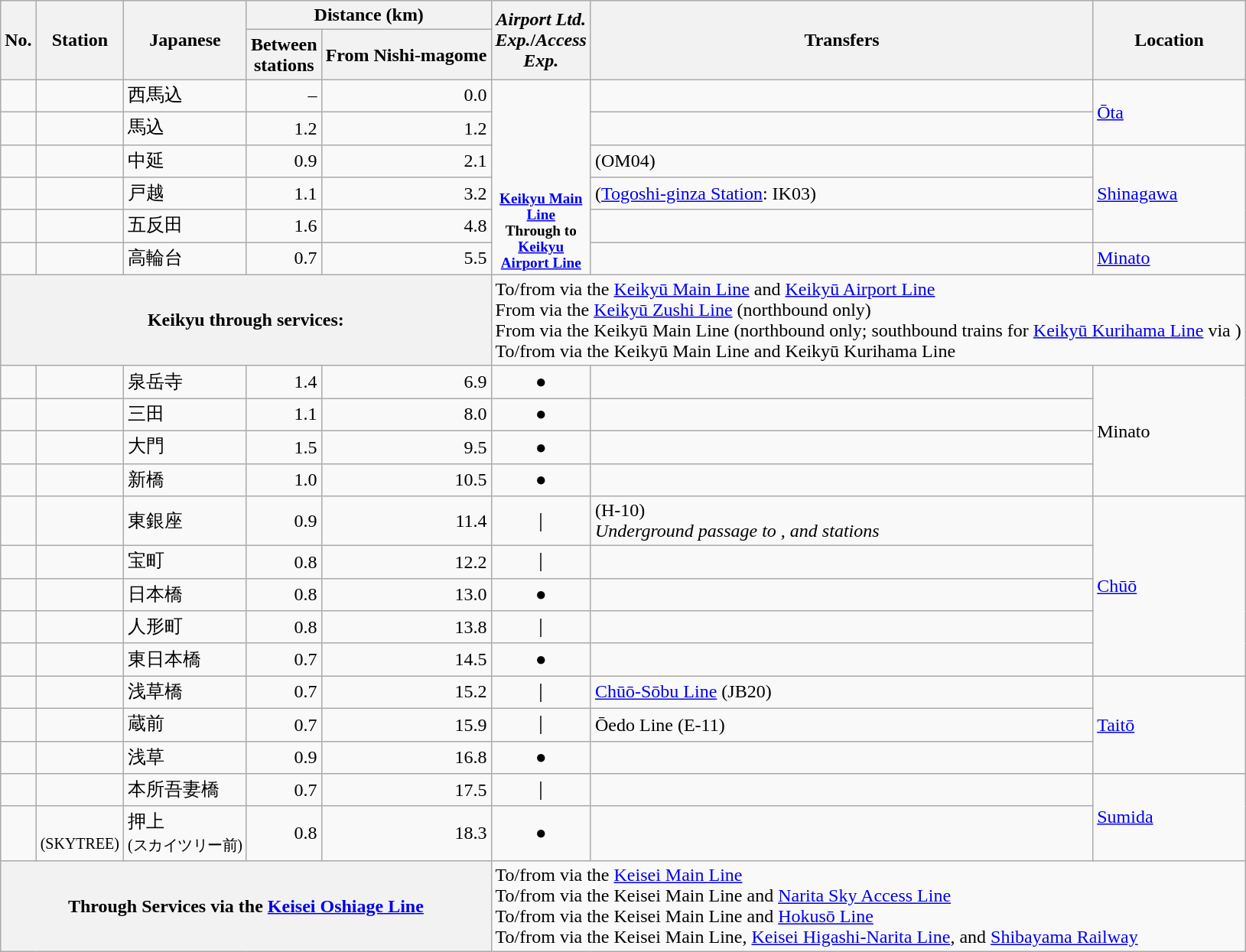<table class="wikitable" rules="all">
<tr>
<th rowspan="2">No.</th>
<th rowspan="2">Station</th>
<th rowspan="2">Japanese</th>
<th colspan="2">Distance (km)</th>
<th rowspan="2"><em>Airport Ltd. Exp.</em>/<em>Access Exp.</em></th>
<th rowspan="2">Transfers</th>
<th rowspan="2">Location</th>
</tr>
<tr>
<th>Between<br>stations</th>
<th>From Nishi-magome</th>
</tr>
<tr>
<td></td>
<td></td>
<td>西馬込</td>
<td style="text-align:right;">–</td>
<td style="text-align:right;">0.0</td>
<td rowspan="6" style="vertical-align:bottom; text-align:center; width:1em; font-size:80%; line-height:1.1;"><strong><a href='#'>Keikyu Main Line</a><br>Through to <a href='#'>Keikyu Airport Line</a></strong></td>
<td> </td>
<td rowspan="2"><a href='#'>Ōta</a></td>
</tr>
<tr>
<td></td>
<td></td>
<td>馬込</td>
<td style="text-align:right;">1.2</td>
<td style="text-align:right;">1.2</td>
<td> </td>
</tr>
<tr>
<td></td>
<td></td>
<td>中延</td>
<td style="text-align:right;">0.9</td>
<td style="text-align:right;">2.1</td>
<td>  (OM04)</td>
<td rowspan="3"><a href='#'>Shinagawa</a></td>
</tr>
<tr>
<td></td>
<td></td>
<td>戸越</td>
<td style="text-align:right;">1.1</td>
<td style="text-align:right;">3.2</td>
<td>  (<a href='#'>Togoshi-ginza Station</a>: IK03)</td>
</tr>
<tr>
<td></td>
<td></td>
<td>五反田</td>
<td style="text-align:right;">1.6</td>
<td style="text-align:right;">4.8</td>
<td></td>
</tr>
<tr>
<td></td>
<td></td>
<td>高輪台</td>
<td style="text-align:right;">0.7</td>
<td style="text-align:right;">5.5</td>
<td> </td>
<td><a href='#'>Minato</a></td>
</tr>
<tr>
<th colspan="5">Keikyu through services:</th>
<td colspan="3">To/from  via the  <a href='#'>Keikyū Main Line</a> and  <a href='#'>Keikyū Airport Line</a><br>From  via the  <a href='#'>Keikyū Zushi Line</a> (northbound only)<br>From  via the  Keikyū Main Line (northbound only; southbound trains for  <a href='#'>Keikyū Kurihama Line</a> via )<br>To/from  via the  Keikyū Main Line and  Keikyū Kurihama Line</td>
</tr>
<tr>
<td></td>
<td></td>
<td>泉岳寺</td>
<td style="text-align:right;">1.4</td>
<td style="text-align:right;">6.9</td>
<td style="text-align:center;">●</td>
<td></td>
<td rowspan="4">Minato</td>
</tr>
<tr>
<td></td>
<td></td>
<td>三田</td>
<td style="text-align:right;">1.1</td>
<td style="text-align:right;">8.0</td>
<td style="text-align:center;">●</td>
<td></td>
</tr>
<tr>
<td></td>
<td></td>
<td>大門</td>
<td style="text-align:right;">1.5</td>
<td style="text-align:right;">9.5</td>
<td style="text-align:center;">●</td>
<td></td>
</tr>
<tr>
<td></td>
<td></td>
<td>新橋</td>
<td style="text-align:right;">1.0</td>
<td style="text-align:right;">10.5</td>
<td style="text-align:center;">●</td>
<td></td>
</tr>
<tr>
<td></td>
<td></td>
<td>東銀座</td>
<td style="text-align:right;">0.9</td>
<td style="text-align:right;">11.4</td>
<td style="text-align:center;">｜</td>
<td>  (H-10)<br><em>Underground passage to ,  and  stations</em></td>
<td rowspan="5"><a href='#'>Chūō</a></td>
</tr>
<tr>
<td></td>
<td></td>
<td>宝町</td>
<td style="text-align:right;">0.8</td>
<td style="text-align:right;">12.2</td>
<td style="text-align:center;">｜</td>
<td> </td>
</tr>
<tr>
<td></td>
<td></td>
<td>日本橋</td>
<td style="text-align:right;">0.8</td>
<td style="text-align:right;">13.0</td>
<td style="text-align:center;">●</td>
<td></td>
</tr>
<tr>
<td></td>
<td></td>
<td>人形町</td>
<td style="text-align:right;">0.8</td>
<td style="text-align:right;">13.8</td>
<td style="text-align:center;">｜</td>
<td></td>
</tr>
<tr>
<td></td>
<td></td>
<td>東日本橋</td>
<td style="text-align:right;">0.7</td>
<td style="text-align:right;">14.5</td>
<td style="text-align:center;">●</td>
<td></td>
</tr>
<tr>
<td></td>
<td></td>
<td>浅草橋</td>
<td style="text-align:right;">0.7</td>
<td style="text-align:right;">15.2</td>
<td style="text-align:center;">｜</td>
<td> <a href='#'>Chūō-Sōbu Line</a> (JB20)</td>
<td rowspan="3"><a href='#'>Taitō</a></td>
</tr>
<tr>
<td></td>
<td></td>
<td>蔵前</td>
<td style="text-align:right;">0.7</td>
<td style="text-align:right;">15.9</td>
<td style="text-align:center;">｜</td>
<td> Ōedo Line (E-11)</td>
</tr>
<tr>
<td></td>
<td></td>
<td>浅草</td>
<td style="text-align:right;">0.9</td>
<td style="text-align:right;">16.8</td>
<td style="text-align:center;">●</td>
<td></td>
</tr>
<tr>
<td></td>
<td></td>
<td>本所吾妻橋</td>
<td style="text-align:right;">0.7</td>
<td style="text-align:right;">17.5</td>
<td style="text-align:center;">｜</td>
<td> </td>
<td rowspan="2"><a href='#'>Sumida</a></td>
</tr>
<tr>
<td></td>
<td><br><small>(SKYTREE)</small></td>
<td>押上<br><small>(スカイツリー前)</small></td>
<td style="text-align:right;">0.8</td>
<td style="text-align:right;">18.3</td>
<td style="text-align:center;">●</td>
<td></td>
</tr>
<tr>
<th colspan="5">Through Services via the  <a href='#'>Keisei Oshiage Line</a></th>
<td colspan="3">To/from  via the  <a href='#'>Keisei Main Line</a><br>To/from  via the  Keisei Main Line and  <a href='#'>Narita Sky Access Line</a><br>To/from  via the  Keisei Main Line and  <a href='#'>Hokusō Line</a><br>To/from  via the  Keisei Main Line,  <a href='#'>Keisei Higashi-Narita Line</a>, and  <a href='#'>Shibayama Railway</a></td>
</tr>
</table>
